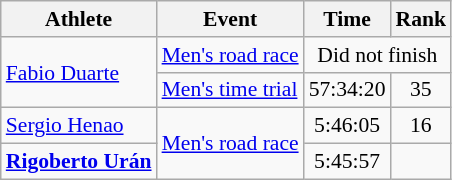<table class="wikitable" style="font-size:90%">
<tr>
<th>Athlete</th>
<th>Event</th>
<th>Time</th>
<th>Rank</th>
</tr>
<tr align=center>
<td align=left rowspan=2><a href='#'>Fabio Duarte</a></td>
<td align=left><a href='#'>Men's road race</a></td>
<td colspan=2>Did not finish</td>
</tr>
<tr align=center>
<td align=left><a href='#'>Men's time trial</a></td>
<td>57:34:20</td>
<td>35</td>
</tr>
<tr align=center>
<td align=left><a href='#'>Sergio Henao</a></td>
<td align=left rowspan=2><a href='#'>Men's road race</a></td>
<td>5:46:05</td>
<td>16</td>
</tr>
<tr align=center>
<td align=left><strong><a href='#'>Rigoberto Urán</a></strong></td>
<td>5:45:57</td>
<td></td>
</tr>
</table>
